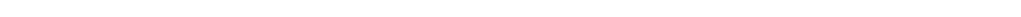<table style="width:1000px; text-align:center;">
<tr style="color:white;">
<td style="background:">22.1%</td>
<td style="background:">26.3%</td>
<td style="background:"><strong>45.4%</strong></td>
<td style="background:"></td>
<td style="background:"></td>
</tr>
<tr>
<td></td>
<td></td>
<td></td>
<td></td>
<td></td>
</tr>
</table>
